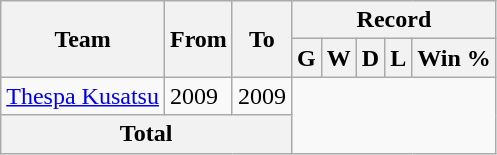<table class="wikitable" style="text-align: center">
<tr>
<th rowspan="2">Team</th>
<th rowspan="2">From</th>
<th rowspan="2">To</th>
<th colspan="5">Record</th>
</tr>
<tr>
<th>G</th>
<th>W</th>
<th>D</th>
<th>L</th>
<th>Win %</th>
</tr>
<tr>
<td align="left"><a href='#'>Thespa Kusatsu</a></td>
<td align="left">2009</td>
<td align="left">2009<br></td>
</tr>
<tr>
<th colspan="3">Total<br></th>
</tr>
</table>
